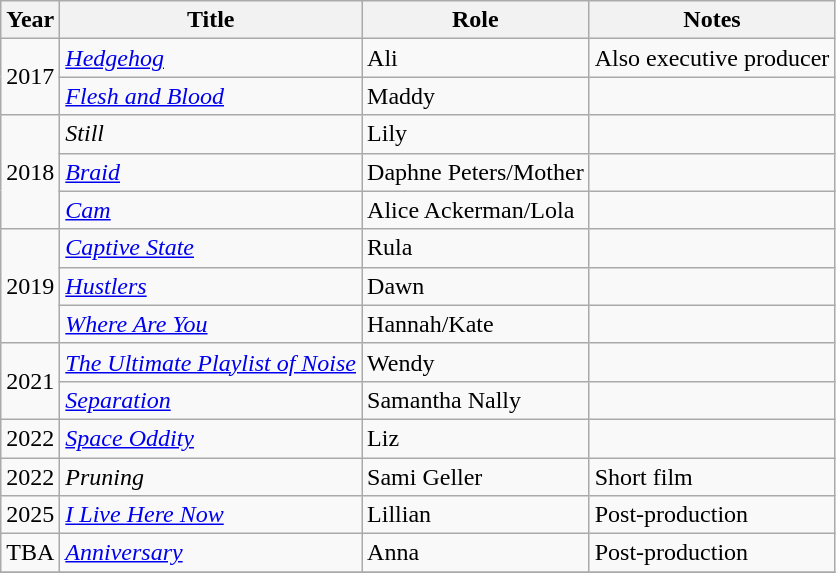<table class="wikitable sortable">
<tr>
<th>Year</th>
<th>Title</th>
<th>Role</th>
<th class="unsortable">Notes</th>
</tr>
<tr>
<td rowspan="2">2017</td>
<td><em><a href='#'>Hedgehog</a></em></td>
<td>Ali</td>
<td>Also executive producer</td>
</tr>
<tr>
<td><em><a href='#'>Flesh and Blood</a></em></td>
<td>Maddy</td>
<td></td>
</tr>
<tr>
<td rowspan="3">2018</td>
<td><em>Still</em></td>
<td>Lily</td>
<td></td>
</tr>
<tr>
<td><em><a href='#'>Braid</a></em></td>
<td>Daphne Peters/Mother</td>
<td></td>
</tr>
<tr>
<td><em><a href='#'>Cam</a></em></td>
<td>Alice Ackerman/Lola</td>
<td></td>
</tr>
<tr>
<td rowspan="3">2019</td>
<td><em><a href='#'>Captive State</a></em></td>
<td>Rula</td>
<td></td>
</tr>
<tr>
<td><em><a href='#'>Hustlers</a></em></td>
<td>Dawn</td>
<td></td>
</tr>
<tr>
<td><em><a href='#'>Where Are You</a></em></td>
<td>Hannah/Kate</td>
<td></td>
</tr>
<tr>
<td rowspan="2">2021</td>
<td><em><a href='#'>The Ultimate Playlist of Noise</a></em></td>
<td>Wendy</td>
<td></td>
</tr>
<tr>
<td><em><a href='#'>Separation</a></em></td>
<td>Samantha Nally</td>
<td></td>
</tr>
<tr>
<td>2022</td>
<td><em><a href='#'>Space Oddity</a></em></td>
<td>Liz</td>
<td></td>
</tr>
<tr>
<td>2022</td>
<td><em>Pruning</em></td>
<td>Sami Geller</td>
<td>Short film</td>
</tr>
<tr>
<td>2025</td>
<td><em><a href='#'>I Live Here Now</a></em></td>
<td>Lillian</td>
<td>Post-production</td>
</tr>
<tr>
<td>TBA</td>
<td><em><a href='#'>Anniversary</a></em></td>
<td>Anna</td>
<td>Post-production</td>
</tr>
<tr>
</tr>
</table>
